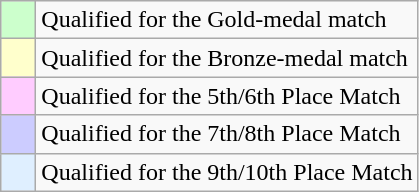<table class="wikitable">
<tr>
<td bgcolor="ccffcc">    </td>
<td>Qualified for the Gold-medal match</td>
</tr>
<tr>
<td bgcolor="ffffcc">    </td>
<td>Qualified for the Bronze-medal match</td>
</tr>
<tr>
<td bgcolor="ffccff">    </td>
<td>Qualified for the 5th/6th Place Match</td>
</tr>
<tr>
<td bgcolor="ccccff">    </td>
<td>Qualified for the 7th/8th Place Match</td>
</tr>
<tr>
<td bgcolor="dfefff">    </td>
<td>Qualified for the 9th/10th Place Match</td>
</tr>
</table>
